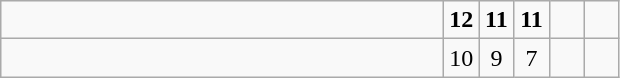<table class="wikitable">
<tr>
<td style="width:18em"></td>
<td align=center style="width:1em"><strong>12</strong></td>
<td align=center style="width:1em"><strong>11</strong></td>
<td align=center style="width:1em"><strong>11</strong></td>
<td align=center style="width:1em"></td>
<td align=center style="width:1em"></td>
</tr>
<tr>
<td style="width:18em"></td>
<td align=center style="width:1em">10</td>
<td align=center style="width:1em">9</td>
<td align=center style="width:1em">7</td>
<td align=center style="width:1em"></td>
<td align=center style="width:1em"></td>
</tr>
</table>
